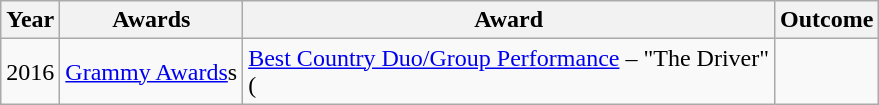<table class="wikitable">
<tr>
<th>Year</th>
<th>Awards</th>
<th>Award</th>
<th>Outcome</th>
</tr>
<tr>
<td>2016</td>
<td><a href='#'>Grammy Awards</a>s</td>
<td><a href='#'>Best Country Duo/Group Performance</a> – "The Driver" <br>(</td>
<td></td>
</tr>
</table>
